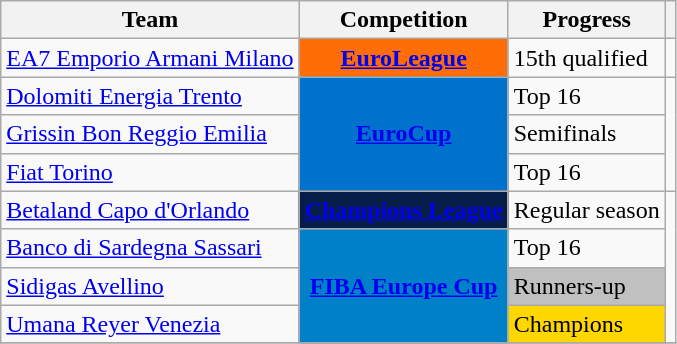<table class="wikitable sortable">
<tr>
<th>Team</th>
<th>Competition</th>
<th>Progress</th>
<th></th>
</tr>
<tr>
<td><a href='#'>EA7 Emporio Armani Milano</a></td>
<td style="background:#ff6d09;color:#ffffff;text-align:center"><strong><a href='#'><span>EuroLeague</span></a></strong></td>
<td>15th qualified</td>
<td style="text-align:center"></td>
</tr>
<tr>
<td><a href='#'>Dolomiti Energia Trento</a></td>
<td rowspan="3" style="background-color:#0072CE;color:white;text-align:center"><strong><a href='#'><span>EuroCup</span></a></strong></td>
<td>Top 16</td>
<td rowspan=3 style="text-align:center"></td>
</tr>
<tr>
<td><a href='#'>Grissin Bon Reggio Emilia</a></td>
<td>Semifinals</td>
</tr>
<tr>
<td><a href='#'>Fiat Torino</a></td>
<td>Top 16</td>
</tr>
<tr>
<td><a href='#'>Betaland Capo d'Orlando</a></td>
<td style="background-color:#071D49;color:#D0D3D4;text-align:center"><strong><a href='#'><span>Champions League</span></a></strong></td>
<td>Regular season</td>
<td rowspan=4 style="text-align:center"></td>
</tr>
<tr>
<td><a href='#'>Banco di Sardegna Sassari</a></td>
<td rowspan="3" style="background-color:#0080C8;color:white;text-align:center"><strong><a href='#'><span>FIBA Europe Cup</span></a></strong></td>
<td>Top 16</td>
</tr>
<tr>
<td><a href='#'>Sidigas Avellino</a></td>
<td bgcolor=#C0C0C0>Runners-up</td>
</tr>
<tr>
<td><a href='#'>Umana Reyer Venezia</a></td>
<td bgcolor=#FFD700>Champions</td>
</tr>
<tr>
</tr>
</table>
